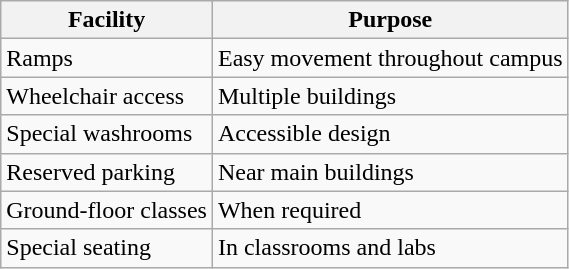<table class="wikitable">
<tr>
<th>Facility</th>
<th>Purpose</th>
</tr>
<tr>
<td>Ramps</td>
<td>Easy movement throughout campus</td>
</tr>
<tr>
<td>Wheelchair access</td>
<td>Multiple buildings</td>
</tr>
<tr>
<td>Special washrooms</td>
<td>Accessible design</td>
</tr>
<tr>
<td>Reserved parking</td>
<td>Near main buildings</td>
</tr>
<tr>
<td>Ground-floor classes</td>
<td>When required</td>
</tr>
<tr>
<td>Special seating</td>
<td>In classrooms and labs</td>
</tr>
</table>
